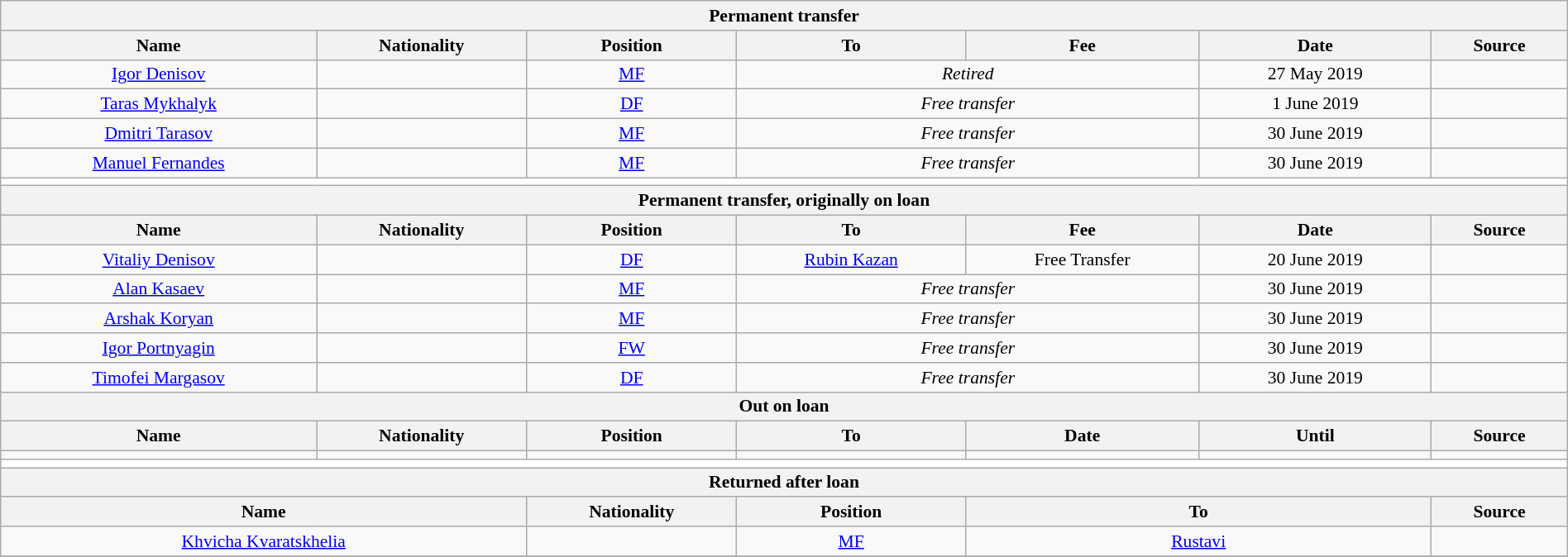<table class="wikitable" style="text-align:center; font-size:90%; width:100%;">
<tr>
<th colspan="7" style=text-align:center;">Permanent transfer</th>
</tr>
<tr>
<th style=text-align:center;">Name</th>
<th style=text-align:center;">Nationality</th>
<th style=text-align:center;">Position</th>
<th style=text-align:center;">To</th>
<th style=text-align:center;">Fee</th>
<th style=text-align:center;">Date</th>
<th style=text-align:center;">Source</th>
</tr>
<tr>
<td><a href='#'>Igor Denisov</a></td>
<td></td>
<td><a href='#'>MF</a></td>
<td colspan="2"><em>Retired</em></td>
<td>27 May 2019</td>
<td></td>
</tr>
<tr>
<td><a href='#'>Taras Mykhalyk</a></td>
<td></td>
<td><a href='#'>DF</a></td>
<td colspan="2"><em>Free transfer</em></td>
<td>1 June 2019</td>
<td></td>
</tr>
<tr>
<td><a href='#'>Dmitri Tarasov</a></td>
<td></td>
<td><a href='#'>MF</a></td>
<td colspan="2"><em>Free transfer</em></td>
<td>30 June 2019</td>
<td></td>
</tr>
<tr>
<td><a href='#'>Manuel Fernandes</a></td>
<td> </td>
<td><a href='#'>MF</a></td>
<td colspan="2"><em>Free transfer</em></td>
<td>30 June 2019</td>
<td></td>
</tr>
<tr>
<th colspan="7" style="background:white"></th>
</tr>
<tr>
<th colspan="7" style=text-align:center;">Permanent transfer, originally on loan</th>
</tr>
<tr>
<th style=text-align:center;">Name</th>
<th style=text-align:center;">Nationality</th>
<th style=text-align:center;">Position</th>
<th style=text-align:center;">To</th>
<th style=text-align:center;">Fee</th>
<th style=text-align:center;">Date</th>
<th style=text-align:center;">Source</th>
</tr>
<tr>
<td><a href='#'>Vitaliy Denisov</a></td>
<td></td>
<td><a href='#'>DF</a></td>
<td><a href='#'>Rubin Kazan</a></td>
<td>Free Transfer</td>
<td>20 June 2019</td>
<td></td>
</tr>
<tr>
<td><a href='#'>Alan Kasaev</a></td>
<td></td>
<td><a href='#'>MF</a></td>
<td colspan="2"><em>Free transfer</em></td>
<td>30 June 2019</td>
<td></td>
</tr>
<tr>
<td><a href='#'>Arshak Koryan</a></td>
<td></td>
<td><a href='#'>MF</a></td>
<td colspan="2"><em>Free transfer</em></td>
<td>30 June 2019</td>
<td></td>
</tr>
<tr>
<td><a href='#'>Igor Portnyagin</a></td>
<td></td>
<td><a href='#'>FW</a></td>
<td colspan="2"><em>Free transfer</em></td>
<td>30 June 2019</td>
<td></td>
</tr>
<tr>
<td><a href='#'>Timofei Margasov</a></td>
<td></td>
<td><a href='#'>DF</a></td>
<td colspan="2"><em>Free transfer</em></td>
<td>30 June 2019</td>
<td></td>
</tr>
<tr>
<th colspan="7" style=text-align:center;">Out on loan</th>
</tr>
<tr>
<th style=text-align:center;">Name</th>
<th style=text-align:center;">Nationality</th>
<th style=text-align:center;">Position</th>
<th style=text-align:center;">To</th>
<th style=text-align:center;">Date</th>
<th style=text-align:center;">Until</th>
<th style=text-align:center;">Source</th>
</tr>
<tr>
<td></td>
<td></td>
<td></td>
<td></td>
<td></td>
<td></td>
<td></td>
</tr>
<tr>
<th colspan="7" style="background:white"></th>
</tr>
<tr>
<th colspan="7" style=text-align:center;">Returned after loan</th>
</tr>
<tr>
<th colspan="2" style=text-align:center;">Name</th>
<th style=text-align:center;">Nationality</th>
<th style=text-align:center;">Position</th>
<th colspan="2" style=text-align:center;">To</th>
<th style=text-align:center;">Source</th>
</tr>
<tr>
<td colspan="2"><a href='#'>Khvicha Kvaratskhelia</a></td>
<td></td>
<td><a href='#'>MF</a></td>
<td colspan="2"> <a href='#'>Rustavi</a></td>
<td></td>
</tr>
<tr>
</tr>
</table>
